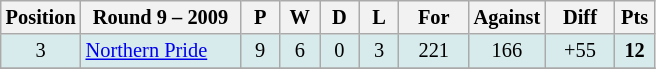<table class="wikitable" style="text-align:center; font-size:85%;">
<tr>
<th width=40 abbr="Position">Position</th>
<th width=100>Round 9 – 2009</th>
<th width=20 abbr="Played">P</th>
<th width=20 abbr="Won">W</th>
<th width=20 abbr="Drawn">D</th>
<th width=20 abbr="Lost">L</th>
<th width=40 abbr="Points for">For</th>
<th width=40 abbr="Points against">Against</th>
<th width=40 abbr="Points difference">Diff</th>
<th width=20 abbr="Points">Pts</th>
</tr>
<tr style="background: #d7ebed;">
<td>3</td>
<td style="text-align:left;"> <a href='#'>Northern Pride</a></td>
<td>9</td>
<td>6</td>
<td>0</td>
<td>3</td>
<td>221</td>
<td>166</td>
<td>+55</td>
<td><strong>12</strong></td>
</tr>
<tr>
</tr>
</table>
